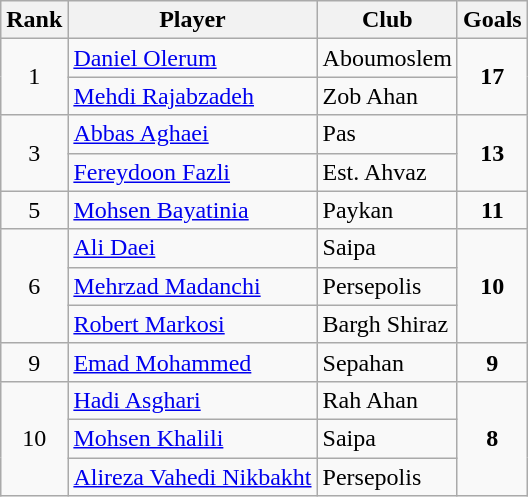<table class="wikitable">
<tr>
<th>Rank</th>
<th>Player</th>
<th>Club</th>
<th>Goals</th>
</tr>
<tr>
<td rowspan=2 align="center">1</td>
<td> <a href='#'>Daniel Olerum</a></td>
<td>Aboumoslem</td>
<td rowspan=2 align="center"><strong>17</strong></td>
</tr>
<tr>
<td> <a href='#'>Mehdi Rajabzadeh</a></td>
<td>Zob Ahan</td>
</tr>
<tr>
<td rowspan=2 align="center">3</td>
<td> <a href='#'>Abbas Aghaei</a></td>
<td>Pas</td>
<td rowspan=2 align="center"><strong>13</strong></td>
</tr>
<tr>
<td> <a href='#'>Fereydoon Fazli</a></td>
<td>Est. Ahvaz</td>
</tr>
<tr>
<td align="center">5</td>
<td> <a href='#'>Mohsen Bayatinia</a></td>
<td>Paykan</td>
<td align="center"><strong>11</strong></td>
</tr>
<tr>
<td rowspan=3 align="center">6</td>
<td> <a href='#'>Ali Daei</a></td>
<td>Saipa</td>
<td rowspan=3 align="center"><strong>10</strong></td>
</tr>
<tr>
<td> <a href='#'>Mehrzad Madanchi</a></td>
<td>Persepolis</td>
</tr>
<tr>
<td> <a href='#'>Robert Markosi</a></td>
<td>Bargh Shiraz</td>
</tr>
<tr>
<td align="center">9</td>
<td> <a href='#'>Emad Mohammed</a></td>
<td>Sepahan</td>
<td align="center"><strong>9</strong></td>
</tr>
<tr>
<td rowspan=3 align="center">10</td>
<td> <a href='#'>Hadi Asghari</a></td>
<td>Rah Ahan</td>
<td rowspan=3 align="center"><strong>8</strong></td>
</tr>
<tr>
<td> <a href='#'>Mohsen Khalili</a></td>
<td>Saipa</td>
</tr>
<tr>
<td> <a href='#'>Alireza Vahedi Nikbakht</a></td>
<td>Persepolis</td>
</tr>
</table>
